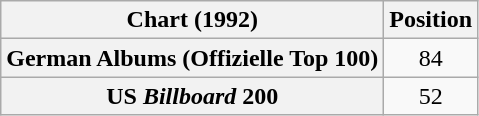<table class="wikitable sortable plainrowheaders" style="text-align:center">
<tr>
<th scope="col">Chart (1992)</th>
<th scope="col">Position</th>
</tr>
<tr>
<th scope="row">German Albums (Offizielle Top 100)</th>
<td>84</td>
</tr>
<tr>
<th scope="row">US <em>Billboard</em> 200</th>
<td>52</td>
</tr>
</table>
